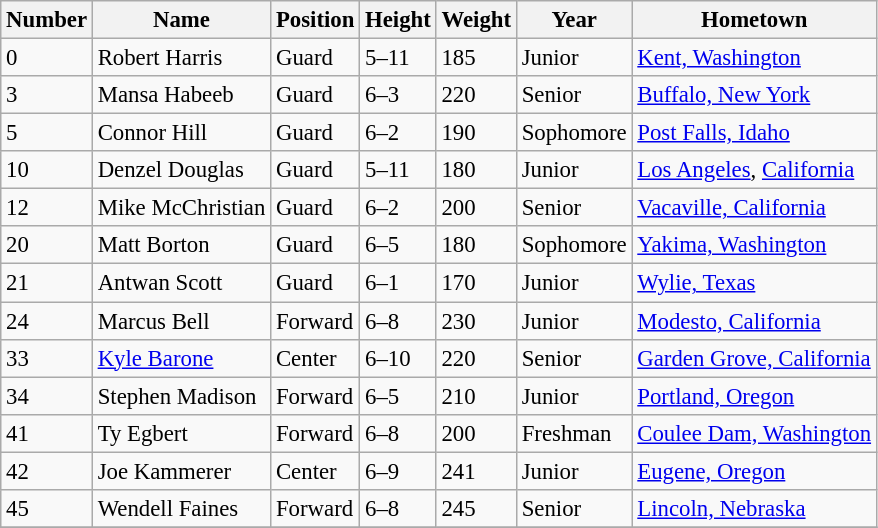<table class="wikitable" style="font-size: 95%;">
<tr>
<th>Number</th>
<th>Name</th>
<th>Position</th>
<th>Height</th>
<th>Weight</th>
<th>Year</th>
<th>Hometown</th>
</tr>
<tr>
<td>0</td>
<td>Robert Harris</td>
<td>Guard</td>
<td>5–11</td>
<td>185</td>
<td>Junior</td>
<td><a href='#'>Kent, Washington</a></td>
</tr>
<tr>
<td>3</td>
<td>Mansa Habeeb</td>
<td>Guard</td>
<td>6–3</td>
<td>220</td>
<td>Senior</td>
<td><a href='#'>Buffalo, New York</a></td>
</tr>
<tr>
<td>5</td>
<td>Connor Hill</td>
<td>Guard</td>
<td>6–2</td>
<td>190</td>
<td>Sophomore</td>
<td><a href='#'>Post Falls, Idaho</a></td>
</tr>
<tr>
<td>10</td>
<td>Denzel Douglas</td>
<td>Guard</td>
<td>5–11</td>
<td>180</td>
<td>Junior</td>
<td><a href='#'>Los Angeles</a>, <a href='#'>California</a></td>
</tr>
<tr>
<td>12</td>
<td>Mike McChristian</td>
<td>Guard</td>
<td>6–2</td>
<td>200</td>
<td>Senior</td>
<td><a href='#'>Vacaville, California</a></td>
</tr>
<tr>
<td>20</td>
<td>Matt Borton</td>
<td>Guard</td>
<td>6–5</td>
<td>180</td>
<td>Sophomore</td>
<td><a href='#'>Yakima, Washington</a></td>
</tr>
<tr>
<td>21</td>
<td>Antwan Scott</td>
<td>Guard</td>
<td>6–1</td>
<td>170</td>
<td>Junior</td>
<td><a href='#'>Wylie, Texas</a></td>
</tr>
<tr>
<td>24</td>
<td>Marcus Bell</td>
<td>Forward</td>
<td>6–8</td>
<td>230</td>
<td>Junior</td>
<td><a href='#'>Modesto, California</a></td>
</tr>
<tr>
<td>33</td>
<td><a href='#'>Kyle Barone</a></td>
<td>Center</td>
<td>6–10</td>
<td>220</td>
<td>Senior</td>
<td><a href='#'>Garden Grove, California</a></td>
</tr>
<tr>
<td>34</td>
<td>Stephen Madison</td>
<td>Forward</td>
<td>6–5</td>
<td>210</td>
<td>Junior</td>
<td><a href='#'>Portland, Oregon</a></td>
</tr>
<tr>
<td>41</td>
<td>Ty Egbert</td>
<td>Forward</td>
<td>6–8</td>
<td>200</td>
<td>Freshman</td>
<td><a href='#'>Coulee Dam, Washington</a></td>
</tr>
<tr>
<td>42</td>
<td>Joe Kammerer</td>
<td>Center</td>
<td>6–9</td>
<td>241</td>
<td>Junior</td>
<td><a href='#'>Eugene, Oregon</a></td>
</tr>
<tr>
<td>45</td>
<td>Wendell Faines</td>
<td>Forward</td>
<td>6–8</td>
<td>245</td>
<td>Senior</td>
<td><a href='#'>Lincoln, Nebraska</a></td>
</tr>
<tr>
</tr>
</table>
